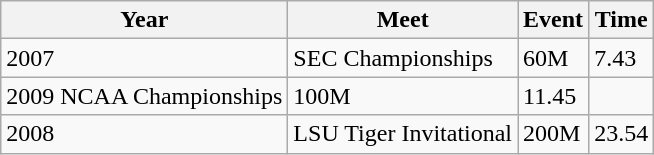<table class="wikitable">
<tr>
<th>Year</th>
<th>Meet</th>
<th>Event</th>
<th>Time</th>
</tr>
<tr>
<td>2007</td>
<td>SEC Championships</td>
<td>60M</td>
<td>7.43</td>
</tr>
<tr>
<td>2009 NCAA Championships</td>
<td>100M</td>
<td>11.45</td>
</tr>
<tr>
<td>2008</td>
<td>LSU Tiger Invitational</td>
<td>200M</td>
<td>23.54</td>
</tr>
</table>
